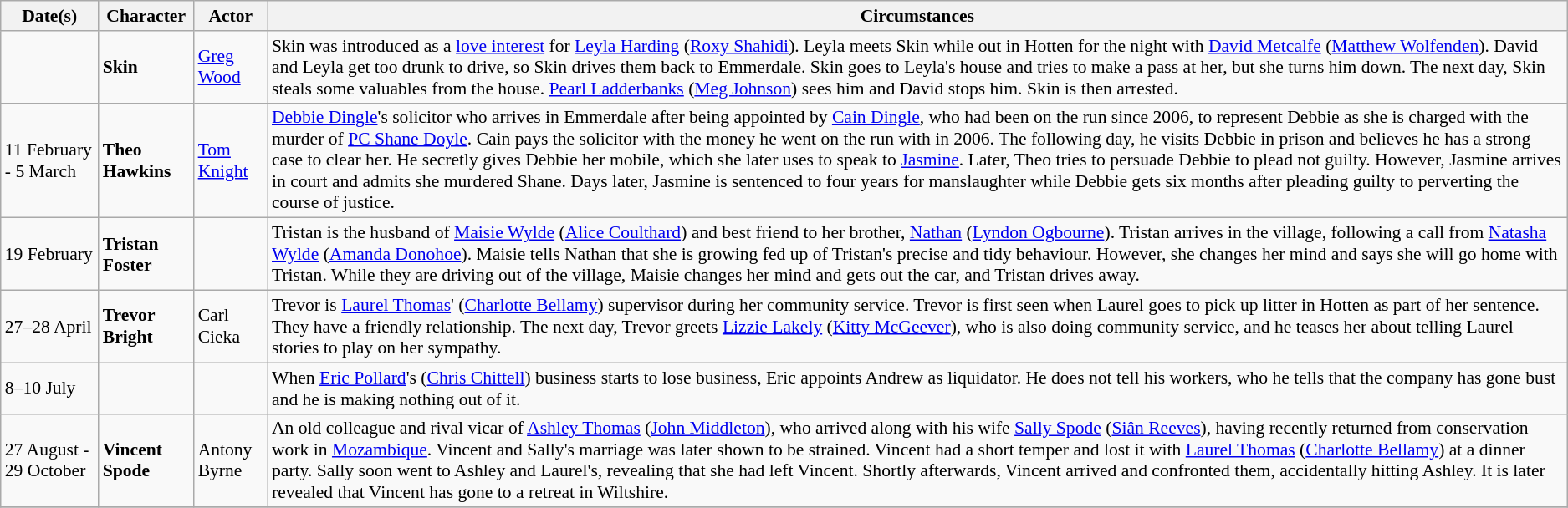<table class="wikitable" style="font-size:90%">
<tr>
<th>Date(s)</th>
<th>Character</th>
<th>Actor</th>
<th>Circumstances</th>
</tr>
<tr>
<td></td>
<td><strong>Skin</strong></td>
<td><a href='#'>Greg Wood</a></td>
<td> Skin was introduced as a <a href='#'>love interest</a> for <a href='#'>Leyla Harding</a> (<a href='#'>Roxy Shahidi</a>). Leyla meets Skin while out in Hotten for the night with <a href='#'>David Metcalfe</a> (<a href='#'>Matthew Wolfenden</a>). David and Leyla get too drunk to drive, so Skin drives them back to Emmerdale. Skin goes to Leyla's house and tries to make a pass at her, but she turns him down. The next day, Skin steals some valuables from the house. <a href='#'>Pearl Ladderbanks</a> (<a href='#'>Meg Johnson</a>) sees him and David stops him. Skin is then arrested.</td>
</tr>
<tr>
<td>11 February - 5 March</td>
<td><strong>Theo Hawkins</strong></td>
<td><a href='#'>Tom Knight</a></td>
<td> <a href='#'>Debbie Dingle</a>'s solicitor who arrives in Emmerdale after being appointed by <a href='#'>Cain Dingle</a>, who had been on the run since 2006, to represent Debbie as she is charged with the murder of <a href='#'>PC Shane Doyle</a>. Cain pays the solicitor with the money he went on the run with in 2006. The following day, he visits Debbie in prison and believes he has a strong case to clear her. He secretly gives Debbie her mobile, which she later uses to speak to <a href='#'>Jasmine</a>. Later, Theo tries to persuade Debbie to plead not guilty. However, Jasmine arrives in court and admits she murdered Shane. Days later, Jasmine is sentenced to four years for manslaughter while Debbie gets six months after pleading guilty to perverting the course of justice.</td>
</tr>
<tr>
<td>19 February</td>
<td><strong>Tristan Foster</strong></td>
<td></td>
<td> Tristan is the husband of <a href='#'>Maisie Wylde</a> (<a href='#'>Alice Coulthard</a>) and best friend to her brother, <a href='#'>Nathan</a> (<a href='#'>Lyndon Ogbourne</a>). Tristan arrives in the village, following a call from <a href='#'>Natasha Wylde</a> (<a href='#'>Amanda Donohoe</a>). Maisie tells Nathan that she is growing fed up of Tristan's precise and tidy behaviour. However, she changes her mind and says she will go home with Tristan. While they are driving out of the village, Maisie changes her mind and gets out the car, and Tristan drives away.</td>
</tr>
<tr>
<td>27–28 April</td>
<td><strong>Trevor Bright</strong></td>
<td>Carl Cieka</td>
<td> Trevor is <a href='#'>Laurel Thomas</a>' (<a href='#'>Charlotte Bellamy</a>) supervisor during her community service. Trevor is first seen when Laurel goes to pick up litter in Hotten as part of her sentence. They have a friendly relationship. The next day, Trevor greets <a href='#'>Lizzie Lakely</a> (<a href='#'>Kitty McGeever</a>), who is also doing community service, and he teases her about telling Laurel stories to play on her sympathy.</td>
</tr>
<tr>
<td>8–10 July</td>
<td></td>
<td></td>
<td> When <a href='#'>Eric Pollard</a>'s (<a href='#'>Chris Chittell</a>) business starts to lose business, Eric appoints Andrew as liquidator. He does not tell his workers, who he tells that the company has gone bust and he is making nothing out of it.</td>
</tr>
<tr>
<td>27 August - 29 October</td>
<td><strong>Vincent Spode</strong></td>
<td>Antony Byrne</td>
<td> An old colleague and rival vicar of <a href='#'>Ashley Thomas</a> (<a href='#'>John Middleton</a>), who arrived along with his wife <a href='#'>Sally Spode</a> (<a href='#'>Siân Reeves</a>), having recently returned from conservation work in <a href='#'>Mozambique</a>. Vincent and Sally's marriage was later shown to be strained. Vincent had a short temper and lost it with <a href='#'>Laurel Thomas</a> (<a href='#'>Charlotte Bellamy</a>) at a dinner party. Sally soon went to Ashley and Laurel's, revealing that she had left Vincent. Shortly afterwards, Vincent arrived and confronted them, accidentally hitting Ashley. It is later revealed that Vincent has gone to a retreat in Wiltshire.</td>
</tr>
<tr>
</tr>
</table>
